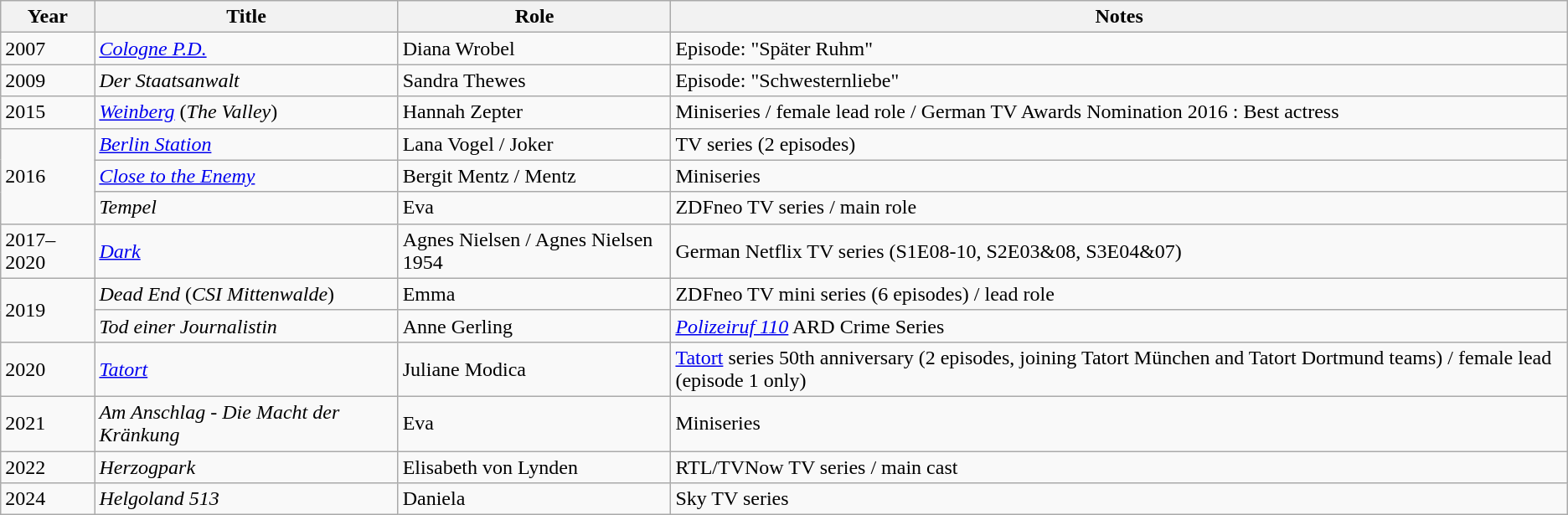<table class = "wikitable sortable">
<tr>
<th>Year</th>
<th>Title</th>
<th>Role</th>
<th class = "unsortable">Notes</th>
</tr>
<tr>
<td>2007</td>
<td><em><a href='#'>Cologne P.D.</a></em></td>
<td>Diana Wrobel</td>
<td>Episode: "Später Ruhm"</td>
</tr>
<tr>
<td>2009</td>
<td><em>Der Staatsanwalt</em></td>
<td>Sandra Thewes</td>
<td>Episode: "Schwesternliebe"</td>
</tr>
<tr>
<td rowspan="1">2015</td>
<td><em><a href='#'>Weinberg</a></em> (<em>The Valley</em>)</td>
<td>Hannah Zepter</td>
<td>Miniseries / female lead role / German TV Awards Nomination 2016 : Best actress</td>
</tr>
<tr>
<td rowspan="3">2016</td>
<td><em><a href='#'>Berlin Station</a></em></td>
<td>Lana Vogel / Joker</td>
<td>TV series (2 episodes)</td>
</tr>
<tr>
<td><em><a href='#'>Close to the Enemy</a></em></td>
<td>Bergit Mentz / Mentz</td>
<td>Miniseries</td>
</tr>
<tr>
<td><em>Tempel</em></td>
<td>Eva</td>
<td>ZDFneo TV series / main role</td>
</tr>
<tr>
<td>2017–2020</td>
<td><em><a href='#'>Dark</a></em></td>
<td>Agnes Nielsen / Agnes Nielsen 1954</td>
<td>German Netflix TV series (S1E08-10, S2E03&08, S3E04&07)</td>
</tr>
<tr>
<td rowspan="2">2019</td>
<td><em>Dead End</em> (<em>CSI Mittenwalde</em>)</td>
<td>Emma</td>
<td>ZDFneo TV mini series (6 episodes) / lead role</td>
</tr>
<tr>
<td><em>Tod einer Journalistin</em></td>
<td>Anne Gerling</td>
<td><em><a href='#'>Polizeiruf 110</a></em> ARD Crime Series</td>
</tr>
<tr>
<td>2020</td>
<td><em><a href='#'>Tatort</a></em></td>
<td>Juliane Modica</td>
<td><a href='#'>Tatort</a> series 50th anniversary (2 episodes, joining Tatort München and Tatort Dortmund teams) / female lead (episode 1 only)</td>
</tr>
<tr>
<td rowspan="1">2021</td>
<td><em>Am Anschlag - Die Macht der Kränkung</em></td>
<td>Eva</td>
<td>Miniseries</td>
</tr>
<tr>
<td>2022</td>
<td><em>Herzogpark</em></td>
<td>Elisabeth von Lynden</td>
<td>RTL/TVNow TV series / main cast</td>
</tr>
<tr>
<td>2024</td>
<td><em>Helgoland 513</em></td>
<td>Daniela</td>
<td>Sky TV series</td>
</tr>
</table>
